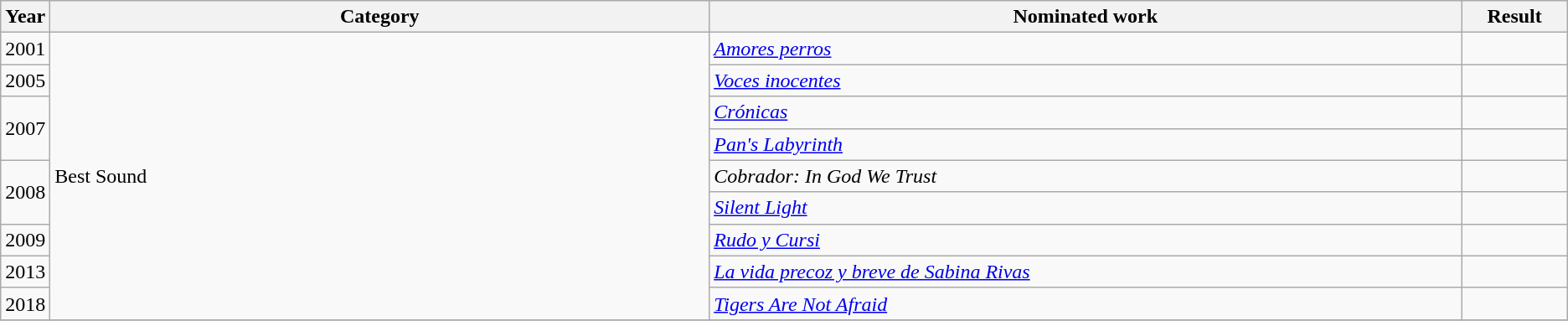<table class="wikitable">
<tr>
<th scope="col" style="width:1em;">Year</th>
<th scope="col" style="width:35em;">Category</th>
<th scope="col" style="width:40em;">Nominated work</th>
<th scope="col" style="width:5em;">Result</th>
</tr>
<tr>
<td>2001</td>
<td rowspan="9">Best Sound</td>
<td><em><a href='#'>Amores perros</a></em></td>
<td></td>
</tr>
<tr>
<td>2005</td>
<td><em><a href='#'>Voces inocentes</a></em></td>
<td></td>
</tr>
<tr>
<td rowspan="2">2007</td>
<td><em><a href='#'>Crónicas</a></em></td>
<td></td>
</tr>
<tr>
<td><em><a href='#'>Pan's Labyrinth</a></em></td>
<td></td>
</tr>
<tr>
<td rowspan="2">2008</td>
<td><em>Cobrador: In God We Trust</em></td>
<td></td>
</tr>
<tr>
<td><em><a href='#'>Silent Light</a></em></td>
<td></td>
</tr>
<tr>
<td>2009</td>
<td><em><a href='#'>Rudo y Cursi</a></em></td>
<td></td>
</tr>
<tr>
<td>2013</td>
<td><em><a href='#'>La vida precoz y breve de Sabina Rivas</a></em></td>
<td></td>
</tr>
<tr>
<td>2018</td>
<td><em><a href='#'>Tigers Are Not Afraid</a></em></td>
<td></td>
</tr>
<tr>
</tr>
</table>
